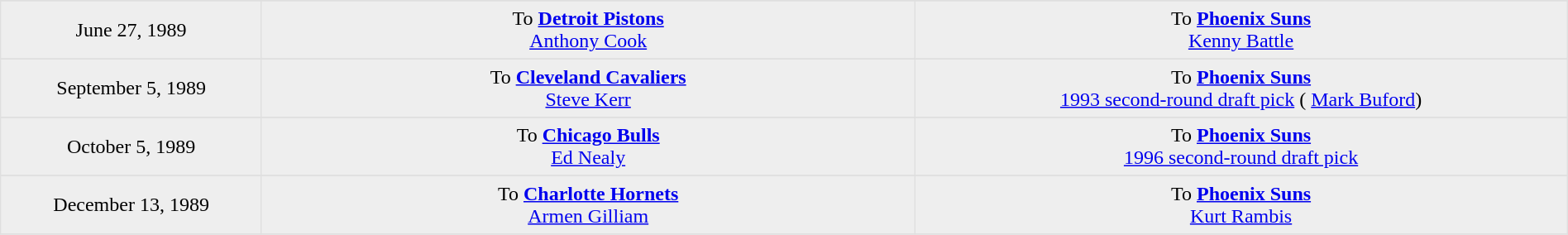<table border=1 style="border-collapse:collapse; text-align: center; width: 100%" bordercolor="#DFDFDF"  cellpadding="5">
<tr>
</tr>
<tr bgcolor="eeeeee">
<td style="width:12%">June 27, 1989</td>
<td style="width:30%" valign="top">To <strong><a href='#'>Detroit Pistons</a></strong><br> <a href='#'>Anthony Cook</a></td>
<td style="width:30%" valign="top">To <strong><a href='#'>Phoenix Suns</a></strong><br> <a href='#'>Kenny Battle</a></td>
</tr>
<tr>
</tr>
<tr bgcolor="eeeeee">
<td style="width:12%">September 5, 1989</td>
<td style="width:30%" valign="top">To <strong><a href='#'>Cleveland Cavaliers</a></strong><br> <a href='#'>Steve Kerr</a></td>
<td style="width:30%" valign="top">To <strong><a href='#'>Phoenix Suns</a></strong><br><a href='#'>1993 second-round draft pick</a> ( <a href='#'>Mark Buford</a>)</td>
</tr>
<tr>
</tr>
<tr bgcolor="eeeeee">
<td style="width:12%">October 5, 1989</td>
<td style="width:30%" valign="top">To <strong><a href='#'>Chicago Bulls</a></strong><br> <a href='#'>Ed Nealy</a></td>
<td style="width:30%" valign="top">To <strong><a href='#'>Phoenix Suns</a></strong><br><a href='#'>1996 second-round draft pick</a></td>
</tr>
<tr>
</tr>
<tr bgcolor="eeeeee">
<td style="width:12%">December 13, 1989</td>
<td style="width:30%" valign="top">To <strong><a href='#'>Charlotte Hornets</a></strong><br> <a href='#'>Armen Gilliam</a></td>
<td style="width:30%" valign="top">To <strong><a href='#'>Phoenix Suns</a></strong><br> <a href='#'>Kurt Rambis</a></td>
</tr>
<tr>
</tr>
</table>
